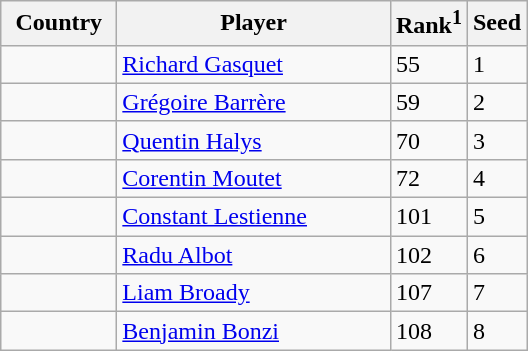<table class="sortable wikitable">
<tr>
<th width="70">Country</th>
<th width="175">Player</th>
<th>Rank<sup>1</sup></th>
<th>Seed</th>
</tr>
<tr>
<td></td>
<td><a href='#'>Richard Gasquet</a></td>
<td>55</td>
<td>1</td>
</tr>
<tr>
<td></td>
<td><a href='#'>Grégoire Barrère</a></td>
<td>59</td>
<td>2</td>
</tr>
<tr>
<td></td>
<td><a href='#'>Quentin Halys</a></td>
<td>70</td>
<td>3</td>
</tr>
<tr>
<td></td>
<td><a href='#'>Corentin Moutet</a></td>
<td>72</td>
<td>4</td>
</tr>
<tr>
<td></td>
<td><a href='#'>Constant Lestienne</a></td>
<td>101</td>
<td>5</td>
</tr>
<tr>
<td></td>
<td><a href='#'>Radu Albot</a></td>
<td>102</td>
<td>6</td>
</tr>
<tr>
<td></td>
<td><a href='#'>Liam Broady</a></td>
<td>107</td>
<td>7</td>
</tr>
<tr>
<td></td>
<td><a href='#'>Benjamin Bonzi</a></td>
<td>108</td>
<td>8</td>
</tr>
</table>
